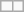<table class="wikitable"|right align="right">
<tr>
<td></td>
<td></td>
</tr>
</table>
